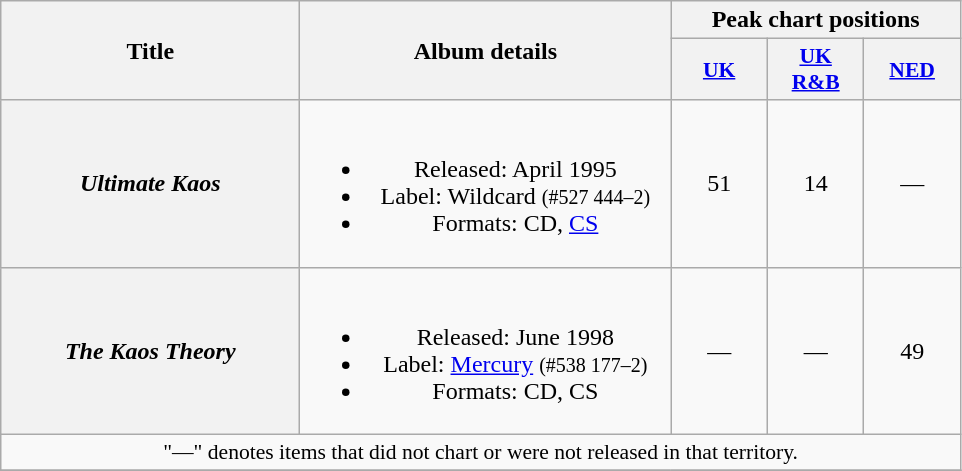<table class="wikitable plainrowheaders" style="text-align:center;">
<tr>
<th scope="col" rowspan="2" style="width:12em;">Title</th>
<th scope="col" rowspan="2" style="width:15em;">Album details</th>
<th scope="col" colspan="3">Peak chart positions</th>
</tr>
<tr>
<th style="width:4em;font-size:90%;"><a href='#'>UK</a><br></th>
<th style="width:4em;font-size:90%;"><a href='#'>UK<br>R&B</a><br></th>
<th style="width:4em;font-size:90%;"><a href='#'>NED</a><br></th>
</tr>
<tr>
<th scope="row"><em>Ultimate Kaos</em></th>
<td><br><ul><li>Released: April 1995</li><li>Label: Wildcard <small>(#527 444–2)</small></li><li>Formats: CD, <a href='#'>CS</a></li></ul></td>
<td>51</td>
<td>14</td>
<td>—</td>
</tr>
<tr>
<th scope="row"><em>The Kaos Theory</em></th>
<td><br><ul><li>Released: June 1998</li><li>Label: <a href='#'>Mercury</a> <small>(#538 177–2)</small></li><li>Formats: CD, CS</li></ul></td>
<td>—</td>
<td>—</td>
<td>49</td>
</tr>
<tr>
<td align="center" colspan="15" style="font-size:90%">"—" denotes items that did not chart or were not released in that territory.</td>
</tr>
<tr>
</tr>
</table>
